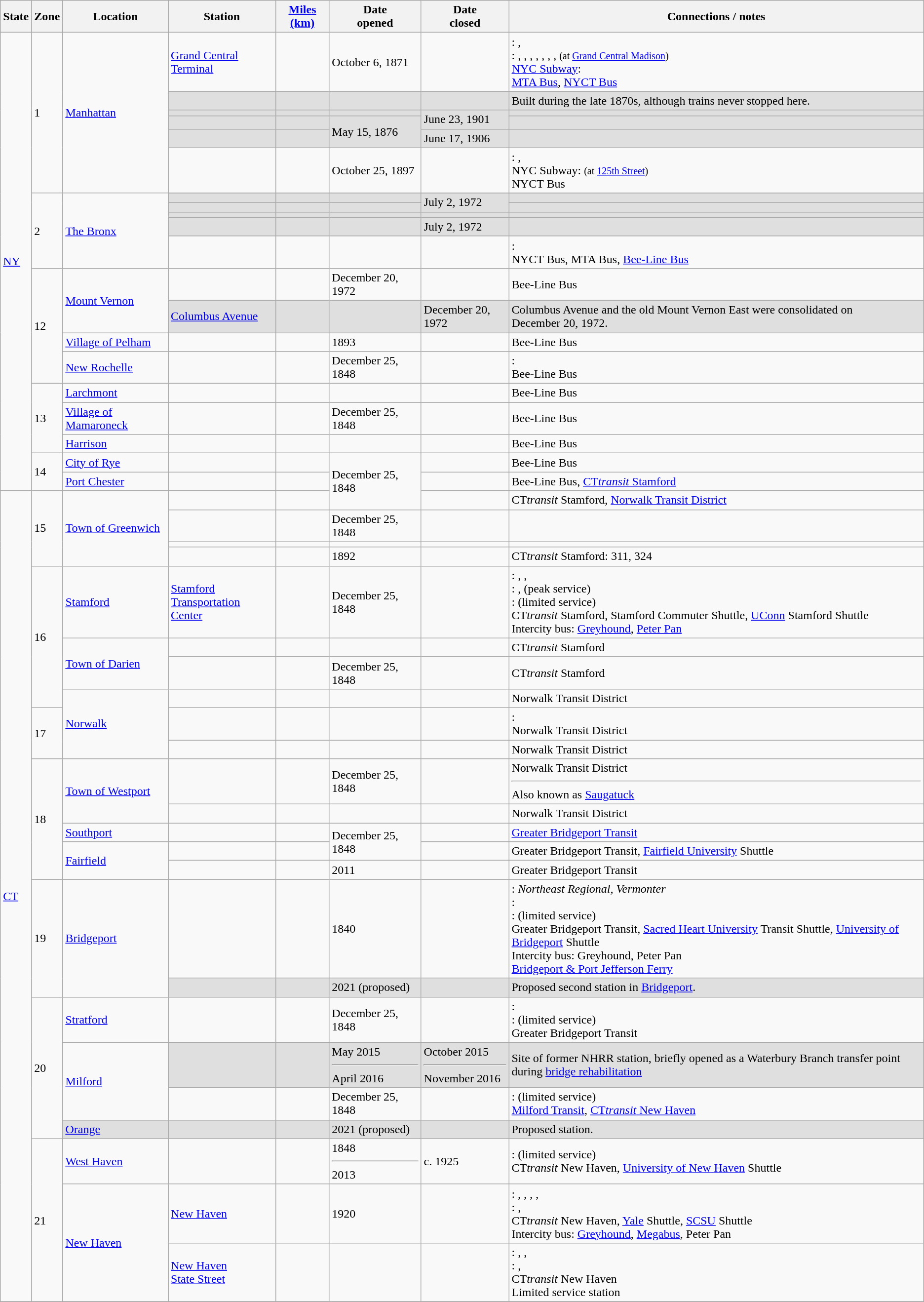<table class="wikitable mw-collapsible">
<tr>
<th>State</th>
<th>Zone</th>
<th>Location</th>
<th>Station</th>
<th><a href='#'>Miles (km)</a></th>
<th>Date<br>opened</th>
<th>Date<br>closed</th>
<th>Connections / notes</th>
</tr>
<tr>
<td rowspan=21><a href='#'>NY</a></td>
<td rowspan=6>1</td>
<td rowspan=6><a href='#'>Manhattan</a></td>
<td><a href='#'>Grand Central Terminal</a> </td>
<td></td>
<td>October 6, 1871</td>
<td></td>
<td>: , <br>: , , , , , , ,  <small>(at <a href='#'>Grand Central Madison</a>)</small><br> <a href='#'>NYC Subway</a>: <br> <a href='#'>MTA Bus</a>, <a href='#'>NYCT Bus</a></td>
</tr>
<tr bgcolor=dfdfdf>
<td></td>
<td></td>
<td></td>
<td></td>
<td>Built during the late 1870s, although trains never stopped here.</td>
</tr>
<tr bgcolor=dfdfdf>
<td></td>
<td></td>
<td></td>
<td rowspan="2">June 23, 1901</td>
<td></td>
</tr>
<tr bgcolor=dfdfdf>
<td></td>
<td></td>
<td rowspan="2">May 15, 1876</td>
<td></td>
</tr>
<tr bgcolor=dfdfdf>
<td></td>
<td></td>
<td>June 17, 1906</td>
<td></td>
</tr>
<tr>
<td> </td>
<td></td>
<td>October 25, 1897</td>
<td></td>
<td>: , <br> NYC Subway:  <small>(at <a href='#'>125th Street</a>)</small><br> NYCT Bus</td>
</tr>
<tr>
<td rowspan=6>2</td>
<td rowspan=6><a href='#'>The Bronx</a></td>
</tr>
<tr bgcolor=dfdfdf>
<td></td>
<td></td>
<td></td>
<td rowspan="2">July 2, 1972</td>
<td></td>
</tr>
<tr bgcolor=dfdfdf>
<td></td>
<td></td>
<td></td>
<td></td>
</tr>
<tr bgcolor=dfdfdf>
<td></td>
<td></td>
<td></td>
<td></td>
<td></td>
</tr>
<tr bgcolor=dfdfdf>
<td></td>
<td></td>
<td></td>
<td>July 2, 1972</td>
<td></td>
</tr>
<tr>
<td> </td>
<td></td>
<td></td>
<td></td>
<td>: <br> NYCT Bus, MTA Bus, <a href='#'>Bee-Line Bus</a></td>
</tr>
<tr>
<td rowspan=4>12</td>
<td rowspan=2><a href='#'>Mount Vernon</a></td>
<td> </td>
<td></td>
<td>December 20, 1972</td>
<td></td>
<td> Bee-Line Bus</td>
</tr>
<tr bgcolor=dfdfdf>
<td><a href='#'>Columbus Avenue</a></td>
<td></td>
<td></td>
<td>December 20, 1972</td>
<td>Columbus Avenue and the old Mount Vernon East were consolidated on December 20, 1972.</td>
</tr>
<tr>
<td><a href='#'>Village of Pelham</a></td>
<td> </td>
<td></td>
<td>1893</td>
<td></td>
<td> Bee-Line Bus</td>
</tr>
<tr>
<td><a href='#'>New Rochelle</a></td>
<td> </td>
<td></td>
<td>December 25, 1848</td>
<td></td>
<td>: <br> Bee-Line Bus</td>
</tr>
<tr>
<td rowspan=3>13</td>
<td><a href='#'>Larchmont</a></td>
<td> </td>
<td></td>
<td></td>
<td></td>
<td> Bee-Line Bus</td>
</tr>
<tr>
<td><a href='#'>Village of Mamaroneck</a></td>
<td></td>
<td></td>
<td>December 25, 1848</td>
<td></td>
<td> Bee-Line Bus</td>
</tr>
<tr>
<td><a href='#'>Harrison</a></td>
<td></td>
<td></td>
<td></td>
<td></td>
<td> Bee-Line Bus</td>
</tr>
<tr>
<td rowspan=2>14</td>
<td><a href='#'>City of Rye</a></td>
<td> </td>
<td></td>
<td rowspan="3">December 25, 1848</td>
<td></td>
<td> Bee-Line Bus</td>
</tr>
<tr>
<td><a href='#'>Port Chester</a></td>
<td></td>
<td></td>
<td></td>
<td> Bee-Line Bus, <a href='#'>CT<em>transit</em> Stamford</a></td>
</tr>
<tr>
<td rowspan=25><a href='#'>CT</a></td>
<td rowspan=4>15</td>
<td rowspan=4><a href='#'>Town of Greenwich</a></td>
<td> </td>
<td></td>
<td></td>
<td> CT<em>transit</em> Stamford, <a href='#'>Norwalk Transit District</a></td>
</tr>
<tr>
<td></td>
<td></td>
<td>December 25, 1848</td>
<td></td>
<td></td>
</tr>
<tr>
<td></td>
<td></td>
<td></td>
<td></td>
<td></td>
</tr>
<tr>
<td></td>
<td></td>
<td>1892</td>
<td></td>
<td> CT<em>transit</em> Stamford: 311, 324</td>
</tr>
<tr>
<td rowspan=4>16</td>
<td><a href='#'>Stamford</a></td>
<td><a href='#'>Stamford<br>Transportation Center</a> </td>
<td></td>
<td>December 25, 1848</td>
<td></td>
<td>: , , <br>: ,  (peak service)<br>:  (limited service)<br> CT<em>transit</em> Stamford, Stamford Commuter Shuttle, <a href='#'>UConn</a> Stamford Shuttle<br> Intercity bus: <a href='#'>Greyhound</a>, <a href='#'>Peter Pan</a></td>
</tr>
<tr>
<td rowspan=2><a href='#'>Town of Darien</a></td>
<td></td>
<td></td>
<td></td>
<td></td>
<td> CT<em>transit</em> Stamford</td>
</tr>
<tr>
<td> </td>
<td></td>
<td>December 25, 1848</td>
<td></td>
<td> CT<em>transit</em> Stamford</td>
</tr>
<tr>
<td rowspan=3><a href='#'>Norwalk</a></td>
<td></td>
<td></td>
<td></td>
<td></td>
<td> Norwalk Transit District</td>
</tr>
<tr>
<td rowspan=2>17</td>
<td> </td>
<td></td>
<td></td>
<td></td>
<td>: <br> Norwalk Transit District</td>
</tr>
<tr>
<td></td>
<td></td>
<td></td>
<td></td>
<td> Norwalk Transit District</td>
</tr>
<tr>
<td rowspan=5>18</td>
<td rowspan=2><a href='#'>Town of Westport</a></td>
<td> </td>
<td></td>
<td>December 25, 1848</td>
<td></td>
<td> Norwalk Transit District<hr>Also known as <a href='#'>Saugatuck</a></td>
</tr>
<tr>
<td></td>
<td></td>
<td></td>
<td></td>
<td> Norwalk Transit District</td>
</tr>
<tr>
<td><a href='#'>Southport</a></td>
<td></td>
<td></td>
<td rowspan="2">December 25, 1848</td>
<td></td>
<td> <a href='#'>Greater Bridgeport Transit</a></td>
</tr>
<tr>
<td rowspan=2><a href='#'>Fairfield</a></td>
<td></td>
<td></td>
<td></td>
<td> Greater Bridgeport Transit, <a href='#'>Fairfield University</a> Shuttle</td>
</tr>
<tr>
<td> </td>
<td></td>
<td>2011</td>
<td></td>
<td> Greater Bridgeport Transit</td>
</tr>
<tr>
<td rowspan=2>19</td>
<td rowspan=2><a href='#'>Bridgeport</a></td>
<td> </td>
<td></td>
<td>1840</td>
<td></td>
<td>: <em>Northeast Regional, Vermonter</em><br>: <br>:  (limited service)<br> Greater Bridgeport Transit, <a href='#'>Sacred Heart University</a> Transit Shuttle, <a href='#'>University of Bridgeport</a> Shuttle<br> Intercity bus: Greyhound, Peter Pan<br> <a href='#'>Bridgeport & Port Jefferson Ferry</a></td>
</tr>
<tr bgcolor=dfdfdf>
<td></td>
<td></td>
<td>2021 (proposed)</td>
<td></td>
<td>Proposed second station in <a href='#'>Bridgeport</a>.</td>
</tr>
<tr>
<td rowspan=5>20</td>
<td><a href='#'>Stratford</a></td>
<td></td>
<td></td>
<td>December 25, 1848</td>
<td></td>
<td>: <br>:  (limited service)<br> Greater Bridgeport Transit</td>
</tr>
<tr>
<td rowspan=3><a href='#'>Milford</a></td>
</tr>
<tr bgcolor=dfdfdf>
<td></td>
<td></td>
<td>May 2015<hr>April 2016</td>
<td>October 2015<hr>November 2016</td>
<td>Site of former NHRR station, briefly opened as a Waterbury Branch transfer point during <a href='#'>bridge rehabilitation</a></td>
</tr>
<tr>
<td></td>
<td></td>
<td>December 25, 1848</td>
<td></td>
<td>:  (limited service)<br> <a href='#'>Milford Transit</a>, <a href='#'>CT<em>transit</em> New Haven</a></td>
</tr>
<tr bgcolor=dfdfdf>
<td><a href='#'>Orange</a></td>
<td></td>
<td></td>
<td>2021 (proposed)</td>
<td></td>
<td>Proposed station.</td>
</tr>
<tr>
<td rowspan=3>21</td>
<td><a href='#'>West Haven</a></td>
<td> </td>
<td></td>
<td>1848<hr>2013</td>
<td>c. 1925</td>
<td>:  (limited service)<br> CT<em>transit</em> New Haven, <a href='#'>University of New Haven</a> Shuttle</td>
</tr>
<tr>
<td rowspan=2><a href='#'>New Haven</a></td>
<td><a href='#'>New Haven</a> </td>
<td></td>
<td>1920</td>
<td></td>
<td>: , , , , <br>: , <br> CT<em>transit</em> New Haven, <a href='#'>Yale</a> Shuttle, <a href='#'>SCSU</a> Shuttle<br> Intercity bus: <a href='#'>Greyhound</a>, <a href='#'>Megabus</a>, Peter Pan</td>
</tr>
<tr>
<td><a href='#'>New Haven<br>State Street</a> </td>
<td></td>
<td></td>
<td></td>
<td>: , , <br>: , <br> CT<em>transit</em> New Haven<br>Limited service station</td>
</tr>
<tr>
</tr>
</table>
